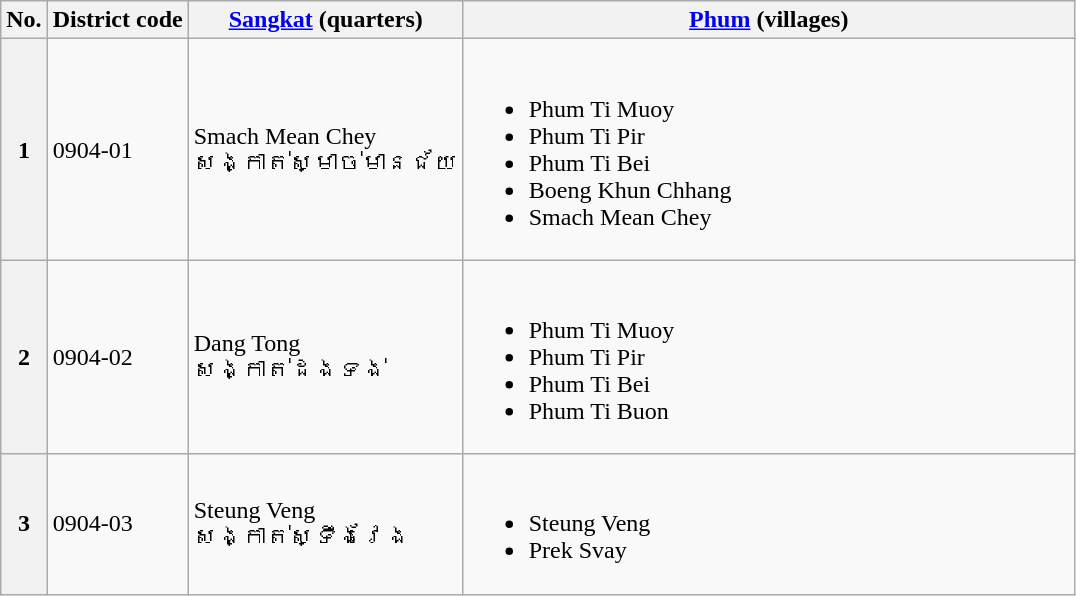<table class="wikitable">
<tr>
<th>No.</th>
<th>District code</th>
<th><a href='#'>Sangkat</a> (quarters)</th>
<th style="width:25em"><a href='#'>Phum</a> (villages)</th>
</tr>
<tr>
<th>1</th>
<td>0904-01</td>
<td>Smach Mean Chey <br> សង្កាត់ស្មាច់មានជ័យ</td>
<td><br><ul><li>Phum Ti Muoy</li><li>Phum Ti Pir</li><li>Phum Ti Bei</li><li>Boeng Khun Chhang</li><li>Smach Mean Chey</li></ul></td>
</tr>
<tr>
<th>2</th>
<td>0904-02</td>
<td>Dang Tong <br> សង្កាត់ដងទង់</td>
<td><br><ul><li>Phum Ti Muoy</li><li>Phum Ti Pir</li><li>Phum Ti Bei</li><li>Phum Ti Buon</li></ul></td>
</tr>
<tr>
<th>3</th>
<td>0904-03</td>
<td>Steung Veng <br> សង្កាត់ស្ទឹងវែង</td>
<td><br><ul><li>Steung Veng</li><li>Prek Svay</li></ul></td>
</tr>
</table>
